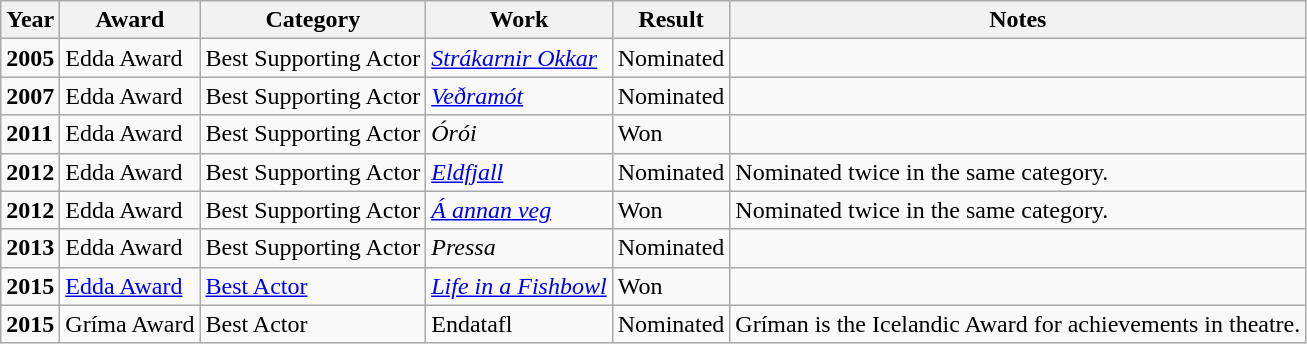<table class="wikitable">
<tr>
<th>Year</th>
<th>Award</th>
<th>Category</th>
<th>Work</th>
<th>Result</th>
<th>Notes</th>
</tr>
<tr>
<td><strong>2005</strong></td>
<td>Edda Award</td>
<td>Best Supporting Actor</td>
<td><em><a href='#'>Strákarnir Okkar</a></em></td>
<td>Nominated</td>
<td></td>
</tr>
<tr>
<td><strong>2007</strong></td>
<td>Edda Award</td>
<td>Best Supporting Actor</td>
<td><em><a href='#'>Veðramót</a></em></td>
<td>Nominated</td>
<td></td>
</tr>
<tr>
<td><strong>2011</strong></td>
<td>Edda Award</td>
<td>Best Supporting Actor</td>
<td><em>Órói</em></td>
<td>Won</td>
<td></td>
</tr>
<tr>
<td><strong>2012</strong></td>
<td>Edda Award</td>
<td>Best Supporting Actor</td>
<td><em><a href='#'>Eldfjall</a></em></td>
<td>Nominated</td>
<td>Nominated twice in the same category.</td>
</tr>
<tr>
<td><strong>2012</strong></td>
<td>Edda Award</td>
<td>Best Supporting Actor</td>
<td><em><a href='#'>Á annan veg</a></em></td>
<td>Won</td>
<td>Nominated twice in the same category.</td>
</tr>
<tr>
<td><strong>2013</strong></td>
<td>Edda Award</td>
<td>Best Supporting Actor</td>
<td><em>Pressa</em></td>
<td>Nominated</td>
<td></td>
</tr>
<tr>
<td><strong>2015</strong></td>
<td><a href='#'>Edda Award</a></td>
<td><a href='#'>Best Actor</a></td>
<td><em><a href='#'>Life in a Fishbowl</a></em></td>
<td>Won</td>
<td></td>
</tr>
<tr>
<td><strong>2015</strong></td>
<td>Gríma Award</td>
<td>Best Actor</td>
<td>Endatafl</td>
<td>Nominated</td>
<td>Gríman is the Icelandic Award for achievements in theatre.</td>
</tr>
</table>
